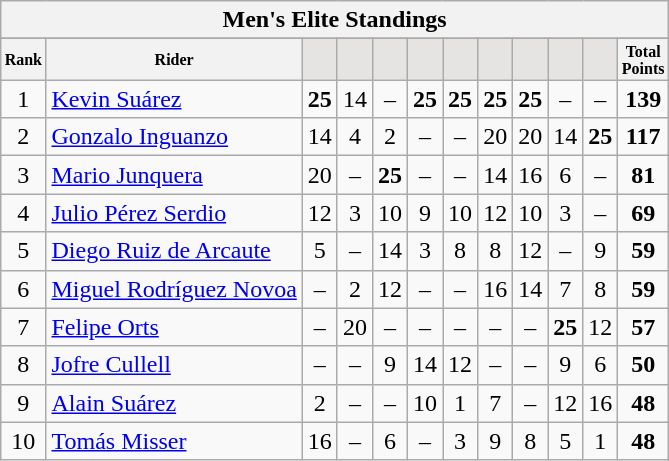<table class="wikitable sortable">
<tr>
<th colspan=27 align="center">Men's Elite Standings</th>
</tr>
<tr>
</tr>
<tr style="font-size:8pt;font-weight:bold">
<th align="center">Rank</th>
<th align="center">Rider</th>
<th class=unsortable style="background:#E5E4E2;"><small></small></th>
<th class=unsortable style="background:#E5E4E2;"><small></small></th>
<th class=unsortable style="background:#E5E4E2;"><small></small></th>
<th class=unsortable style="background:#E5E4E2;"><small></small></th>
<th class=unsortable style="background:#E5E4E2;"><small></small></th>
<th class=unsortable style="background:#E5E4E2;"><small></small></th>
<th class=unsortable style="background:#E5E4E2;"><small></small></th>
<th class=unsortable style="background:#E5E4E2;"><small></small></th>
<th class=unsortable style="background:#E5E4E2;"><small></small></th>
<th align="center">Total<br>Points</th>
</tr>
<tr>
<td align=center>1</td>
<td> <a href='#'>Kevin Suárez</a></td>
<td align=center><strong>25</strong></td>
<td align=center>14</td>
<td align=center>–</td>
<td align=center><strong>25</strong></td>
<td align=center><strong>25</strong></td>
<td align=center><strong>25</strong></td>
<td align=center><strong>25</strong></td>
<td align=center>–</td>
<td align=center>–</td>
<td align=center><strong>139</strong></td>
</tr>
<tr>
<td align=center>2</td>
<td> <a href='#'>Gonzalo Inguanzo</a></td>
<td align=center>14</td>
<td align=center>4</td>
<td align=center>2</td>
<td align=center>–</td>
<td align=center>–</td>
<td align=center>20</td>
<td align=center>20</td>
<td align=center>14</td>
<td align=center><strong>25</strong></td>
<td align=center><strong>117</strong></td>
</tr>
<tr>
<td align=center>3</td>
<td> <a href='#'>Mario Junquera</a></td>
<td align=center>20</td>
<td align=center>–</td>
<td align=center><strong>25</strong></td>
<td align=center>–</td>
<td align=center>–</td>
<td align=center>14</td>
<td align=center>16</td>
<td align=center>6</td>
<td align=center>–</td>
<td align=center><strong>81</strong></td>
</tr>
<tr>
<td align=center>4</td>
<td> <a href='#'>Julio Pérez Serdio</a></td>
<td align=center>12</td>
<td align=center>3</td>
<td align=center>10</td>
<td align=center>9</td>
<td align=center>10</td>
<td align=center>12</td>
<td align=center>10</td>
<td align=center>3</td>
<td align=center>–</td>
<td align=center><strong>69</strong></td>
</tr>
<tr>
<td align=center>5</td>
<td> <a href='#'>Diego Ruiz de Arcaute</a></td>
<td align=center>5</td>
<td align=center>–</td>
<td align=center>14</td>
<td align=center>3</td>
<td align=center>8</td>
<td align=center>8</td>
<td align=center>12</td>
<td align=center>–</td>
<td align=center>9</td>
<td align=center><strong>59</strong></td>
</tr>
<tr>
<td align=center>6</td>
<td> <a href='#'>Miguel Rodríguez Novoa</a></td>
<td align=center>–</td>
<td align=center>2</td>
<td align=center>12</td>
<td align=center>–</td>
<td align=center>–</td>
<td align=center>16</td>
<td align=center>14</td>
<td align=center>7</td>
<td align=center>8</td>
<td align=center><strong>59</strong></td>
</tr>
<tr>
<td align=center>7</td>
<td> <a href='#'>Felipe Orts</a></td>
<td align=center>–</td>
<td align=center>20</td>
<td align=center>–</td>
<td align=center>–</td>
<td align=center>–</td>
<td align=center>–</td>
<td align=center>–</td>
<td align=center><strong>25</strong></td>
<td align=center>12</td>
<td align=center><strong>57</strong></td>
</tr>
<tr>
<td align=center>8</td>
<td> <a href='#'>Jofre Cullell</a></td>
<td align=center>–</td>
<td align=center>–</td>
<td align=center>9</td>
<td align=center>14</td>
<td align=center>12</td>
<td align=center>–</td>
<td align=center>–</td>
<td align=center>9</td>
<td align=center>6</td>
<td align=center><strong>50</strong></td>
</tr>
<tr>
<td align=center>9</td>
<td> <a href='#'>Alain Suárez</a></td>
<td align=center>2</td>
<td align=center>–</td>
<td align=center>–</td>
<td align=center>10</td>
<td align=center>1</td>
<td align=center>7</td>
<td align=center>–</td>
<td align=center>12</td>
<td align=center>16</td>
<td align=center><strong>48</strong></td>
</tr>
<tr>
<td align=center>10</td>
<td> <a href='#'>Tomás Misser</a></td>
<td align=center>16</td>
<td align=center>–</td>
<td align=center>6</td>
<td align=center>–</td>
<td align=center>3</td>
<td align=center>9</td>
<td align=center>8</td>
<td align=center>5</td>
<td align=center>1</td>
<td align=center><strong>48</strong></td>
</tr>
</table>
